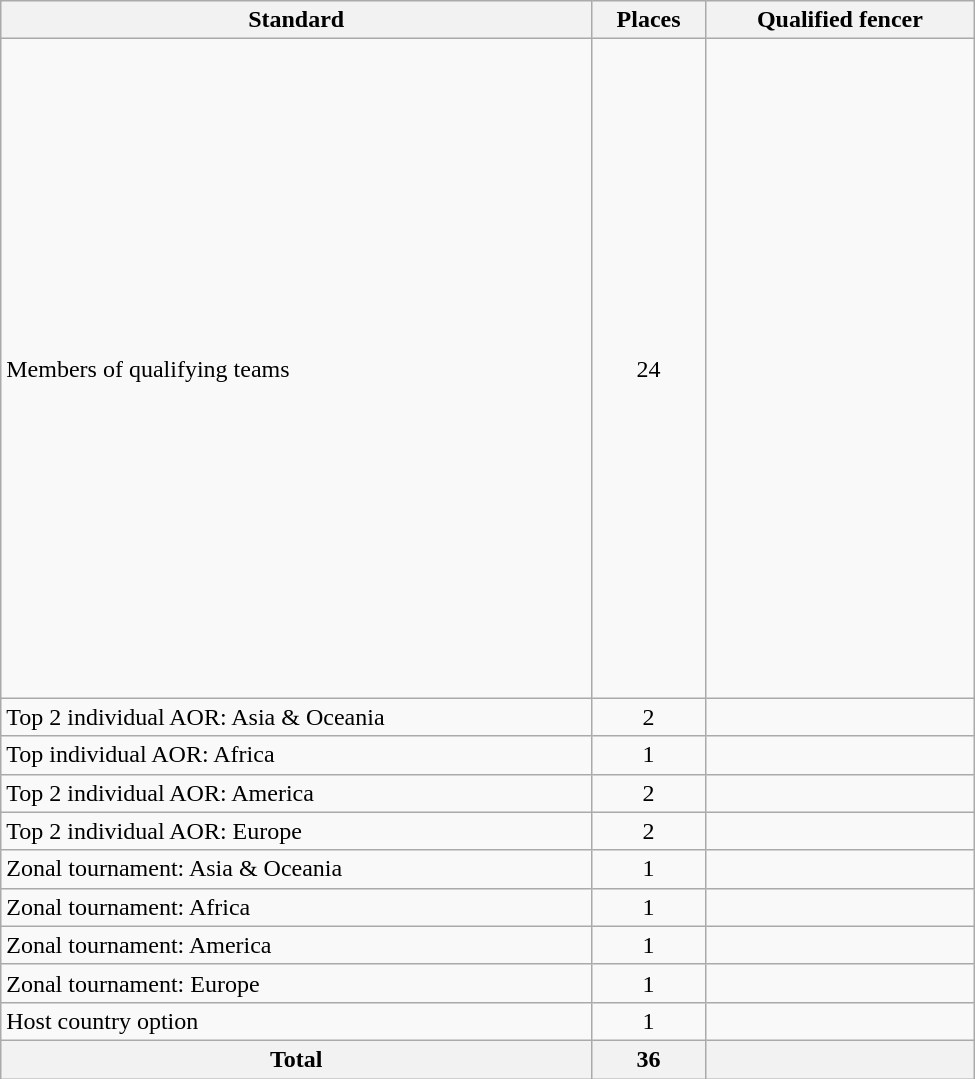<table class="wikitable" width=650>
<tr>
<th>Standard</th>
<th>Places</th>
<th>Qualified fencer</th>
</tr>
<tr>
<td>Members of qualifying teams</td>
<td align=center>24</td>
<td><br><br><br><br><br><br><br><br><br><br><br><br><br><br><br><br><br><br><br><br><br><br><br><br></td>
</tr>
<tr>
<td>Top 2 individual AOR: Asia & Oceania</td>
<td align=center>2</td>
<td><br></td>
</tr>
<tr>
<td>Top individual AOR: Africa</td>
<td align=center>1</td>
<td></td>
</tr>
<tr>
<td>Top 2 individual AOR: America</td>
<td align=center>2</td>
<td><br></td>
</tr>
<tr>
<td>Top 2 individual AOR: Europe</td>
<td align=center>2</td>
<td><br></td>
</tr>
<tr>
<td>Zonal tournament: Asia & Oceania</td>
<td align=center>1</td>
<td></td>
</tr>
<tr>
<td>Zonal tournament: Africa</td>
<td align=center>1</td>
<td></td>
</tr>
<tr>
<td>Zonal tournament: America</td>
<td align=center>1</td>
<td><s></s><br></td>
</tr>
<tr>
<td>Zonal tournament: Europe</td>
<td align=center>1</td>
<td></td>
</tr>
<tr>
<td>Host country option</td>
<td align=center>1</td>
<td></td>
</tr>
<tr>
<th>Total</th>
<th>36</th>
<th></th>
</tr>
</table>
